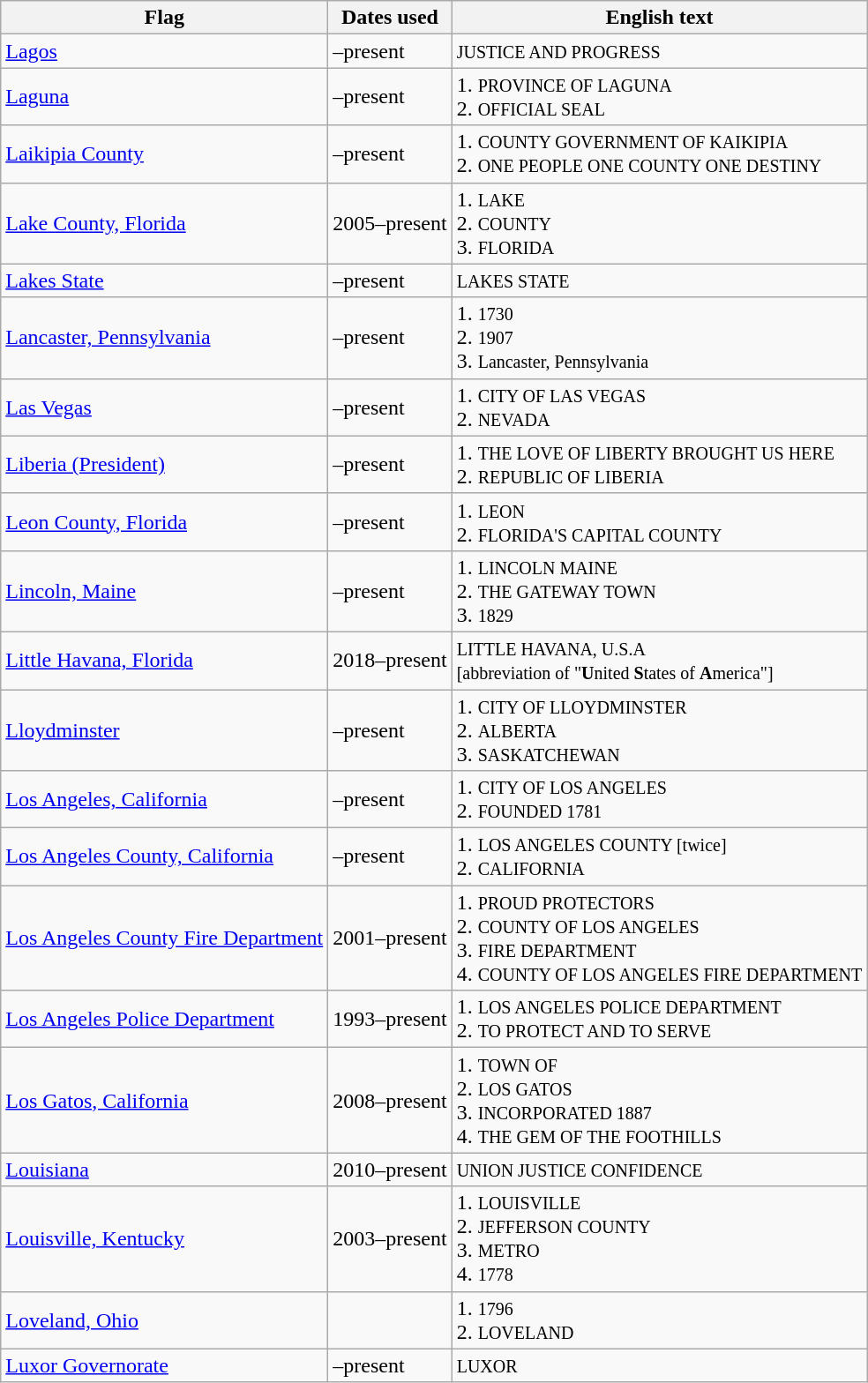<table class="wikitable sortable">
<tr>
<th>Flag</th>
<th>Dates used</th>
<th>English text</th>
</tr>
<tr>
<td> <a href='#'>Lagos</a></td>
<td>–present</td>
<td><small>JUSTICE AND PROGRESS</small></td>
</tr>
<tr>
<td> <a href='#'>Laguna</a></td>
<td>–present</td>
<td>1. <small>PROVINCE OF LAGUNA</small><br>2. <small>OFFICIAL SEAL</small></td>
</tr>
<tr>
<td> <a href='#'>Laikipia County</a></td>
<td>–present</td>
<td>1. <small>COUNTY GOVERNMENT OF KAIKIPIA</small><br>2. <small>ONE PEOPLE ONE COUNTY ONE DESTINY</small></td>
</tr>
<tr>
<td> <a href='#'>Lake County, Florida</a></td>
<td>2005–present</td>
<td>1. <small>LAKE</small><br>2. <small>COUNTY</small><br>3. <small>FLORIDA</small></td>
</tr>
<tr>
<td> <a href='#'>Lakes State</a></td>
<td>–present</td>
<td><small>LAKES STATE</small></td>
</tr>
<tr>
<td> <a href='#'>Lancaster, Pennsylvania</a></td>
<td>–present</td>
<td>1. <small>1730</small><br>2. <small>1907</small><br>3. <small>Lancaster, Pennsylvania</small></td>
</tr>
<tr>
<td> <a href='#'>Las Vegas</a></td>
<td>–present</td>
<td>1. <small>CITY OF LAS VEGAS</small><br>2. <small>NEVADA</small></td>
</tr>
<tr>
<td> <a href='#'>Liberia (President)</a></td>
<td>–present</td>
<td>1. <small>THE LOVE OF LIBERTY BROUGHT US HERE</small><br>2. <small>REPUBLIC OF LIBERIA</small></td>
</tr>
<tr>
<td> <a href='#'>Leon County, Florida</a></td>
<td>–present</td>
<td>1. <small>LEON</small><br>2. <small>FLORIDA'S CAPITAL COUNTY</small></td>
</tr>
<tr>
<td> <a href='#'>Lincoln, Maine</a></td>
<td>–present</td>
<td>1. <small>LINCOLN MAINE</small><br>2. <small>THE GATEWAY TOWN</small><br>3. <small>1829</small></td>
</tr>
<tr>
<td> <a href='#'>Little Havana, Florida</a></td>
<td>2018–present</td>
<td><small>LITTLE HAVANA, U.S.A</small><br><small>[abbreviation of "<strong>U</strong>nited <strong>S</strong>tates of <strong>A</strong>merica"]</small></td>
</tr>
<tr>
<td> <a href='#'>Lloydminster</a></td>
<td>–present</td>
<td>1. <small>CITY OF LLOYDMINSTER</small><br>2. <small>ALBERTA</small><br>3. <small>SASKATCHEWAN</small></td>
</tr>
<tr>
<td> <a href='#'>Los Angeles, California</a></td>
<td>–present</td>
<td>1. <small>CITY OF LOS ANGELES</small><br>2. <small>FOUNDED 1781</small></td>
</tr>
<tr>
<td> <a href='#'>Los Angeles County, California</a></td>
<td>–present</td>
<td>1. <small>LOS ANGELES COUNTY [twice]</small><br>2. <small>CALIFORNIA</small></td>
</tr>
<tr>
<td> <a href='#'>Los Angeles County Fire Department</a></td>
<td>2001–present</td>
<td>1. <small>PROUD PROTECTORS</small><br>2. <small>COUNTY OF LOS ANGELES</small><br>3. <small>FIRE DEPARTMENT</small><br>4. <small>COUNTY OF LOS ANGELES FIRE DEPARTMENT</small></td>
</tr>
<tr>
<td> <a href='#'>Los Angeles Police Department</a></td>
<td>1993–present</td>
<td>1. <small>LOS ANGELES POLICE DEPARTMENT</small><br>2. <small>TO PROTECT AND TO SERVE</small></td>
</tr>
<tr>
<td> <a href='#'>Los Gatos, California</a></td>
<td>2008–present</td>
<td>1. <small>TOWN OF</small><br>2. <small>LOS GATOS</small><br>3. <small>INCORPORATED 1887</small><br>4. <small>THE GEM OF THE FOOTHILLS</small></td>
</tr>
<tr>
<td> <a href='#'>Louisiana</a></td>
<td>2010–present</td>
<td><small>UNION JUSTICE CONFIDENCE</small></td>
</tr>
<tr>
<td> <a href='#'>Louisville, Kentucky</a></td>
<td>2003–present</td>
<td>1. <small>LOUISVILLE</small><br>2. <small>JEFFERSON COUNTY</small><br>3. <small>METRO</small><br>4. <small>1778</small></td>
</tr>
<tr>
<td> <a href='#'>Loveland, Ohio</a></td>
<td></td>
<td>1. <small>1796</small><br>2. <small>LOVELAND</small></td>
</tr>
<tr>
<td> <a href='#'>Luxor Governorate</a></td>
<td>–present</td>
<td><small>LUXOR</small></td>
</tr>
</table>
